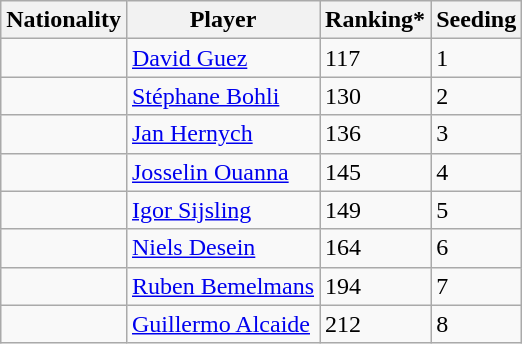<table class="wikitable" border="1">
<tr>
<th>Nationality</th>
<th>Player</th>
<th>Ranking*</th>
<th>Seeding</th>
</tr>
<tr>
<td></td>
<td><a href='#'>David Guez</a></td>
<td>117</td>
<td>1</td>
</tr>
<tr>
<td></td>
<td><a href='#'>Stéphane Bohli</a></td>
<td>130</td>
<td>2</td>
</tr>
<tr>
<td></td>
<td><a href='#'>Jan Hernych</a></td>
<td>136</td>
<td>3</td>
</tr>
<tr>
<td></td>
<td><a href='#'>Josselin Ouanna</a></td>
<td>145</td>
<td>4</td>
</tr>
<tr>
<td></td>
<td><a href='#'>Igor Sijsling</a></td>
<td>149</td>
<td>5</td>
</tr>
<tr>
<td></td>
<td><a href='#'>Niels Desein</a></td>
<td>164</td>
<td>6</td>
</tr>
<tr>
<td></td>
<td><a href='#'>Ruben Bemelmans</a></td>
<td>194</td>
<td>7</td>
</tr>
<tr>
<td></td>
<td><a href='#'>Guillermo Alcaide</a></td>
<td>212</td>
<td>8</td>
</tr>
</table>
